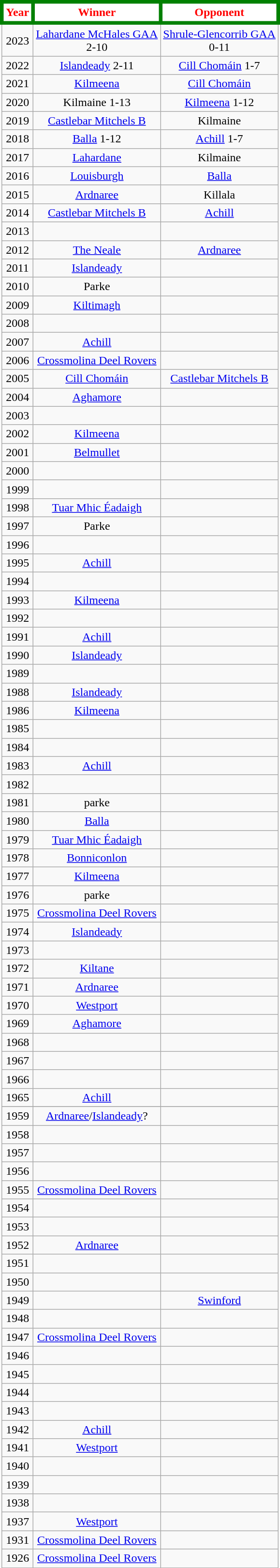<table class="wikitable" style="text-align:center;">
<tr>
<th style="background:white;color:red;border:5px solid green">Year</th>
<th style="background:white;color:red;border:5px solid green">Winner</th>
<th style="background:white;color:red;border:5px solid green">Opponent</th>
</tr>
<tr>
<td>2023</td>
<td><a href='#'>Lahardane McHales GAA</a><br>2-10</td>
<td><a href='#'>Shrule-Glencorrib GAA</a><br>0-11</td>
</tr>
<tr>
<td>2022</td>
<td><a href='#'>Islandeady</a> 2-11</td>
<td><a href='#'>Cill Chomáin</a> 1-7</td>
</tr>
<tr>
<td>2021</td>
<td><a href='#'>Kilmeena</a></td>
<td><a href='#'>Cill Chomáin</a></td>
</tr>
<tr>
<td>2020</td>
<td>Kilmaine 1-13</td>
<td><a href='#'>Kilmeena</a> 1-12</td>
</tr>
<tr>
<td>2019</td>
<td><a href='#'>Castlebar Mitchels B</a></td>
<td>Kilmaine</td>
</tr>
<tr>
<td>2018</td>
<td><a href='#'>Balla</a> 1-12</td>
<td><a href='#'>Achill</a> 1-7</td>
</tr>
<tr>
<td>2017</td>
<td><a href='#'>Lahardane</a></td>
<td>Kilmaine</td>
</tr>
<tr>
<td>2016</td>
<td><a href='#'>Louisburgh</a></td>
<td><a href='#'>Balla</a></td>
</tr>
<tr>
<td>2015</td>
<td><a href='#'>Ardnaree</a></td>
<td>Killala</td>
</tr>
<tr>
<td>2014</td>
<td><a href='#'>Castlebar Mitchels B</a></td>
<td><a href='#'>Achill</a></td>
</tr>
<tr>
<td>2013</td>
<td></td>
<td></td>
</tr>
<tr>
<td>2012</td>
<td><a href='#'>The Neale</a></td>
<td><a href='#'>Ardnaree</a></td>
</tr>
<tr>
<td>2011</td>
<td><a href='#'>Islandeady</a></td>
<td></td>
</tr>
<tr>
<td>2010</td>
<td>Parke</td>
<td></td>
</tr>
<tr>
<td>2009</td>
<td><a href='#'>Kiltimagh</a></td>
<td></td>
</tr>
<tr>
<td>2008</td>
<td></td>
<td></td>
</tr>
<tr>
<td>2007</td>
<td><a href='#'>Achill</a></td>
<td></td>
</tr>
<tr>
<td>2006</td>
<td><a href='#'>Crossmolina Deel Rovers</a></td>
<td></td>
</tr>
<tr>
<td>2005</td>
<td><a href='#'>Cill Chomáin</a></td>
<td><a href='#'>Castlebar Mitchels B</a></td>
</tr>
<tr>
<td>2004</td>
<td><a href='#'>Aghamore</a></td>
<td></td>
</tr>
<tr>
<td>2003</td>
<td></td>
<td></td>
</tr>
<tr>
<td>2002</td>
<td><a href='#'>Kilmeena</a></td>
<td></td>
</tr>
<tr>
<td>2001</td>
<td><a href='#'>Belmullet</a></td>
<td></td>
</tr>
<tr>
<td>2000</td>
<td></td>
<td></td>
</tr>
<tr>
<td>1999</td>
<td></td>
<td></td>
</tr>
<tr>
<td>1998</td>
<td><a href='#'>Tuar Mhic Éadaigh</a></td>
<td></td>
</tr>
<tr>
<td>1997</td>
<td>Parke</td>
<td></td>
</tr>
<tr>
<td>1996</td>
<td></td>
<td></td>
</tr>
<tr>
<td>1995</td>
<td><a href='#'>Achill</a></td>
<td></td>
</tr>
<tr>
<td>1994</td>
<td></td>
<td></td>
</tr>
<tr>
<td>1993</td>
<td><a href='#'>Kilmeena</a></td>
<td></td>
</tr>
<tr>
<td>1992</td>
<td></td>
<td></td>
</tr>
<tr>
<td>1991</td>
<td><a href='#'>Achill</a></td>
<td></td>
</tr>
<tr>
<td>1990</td>
<td><a href='#'>Islandeady</a></td>
<td></td>
</tr>
<tr>
<td>1989</td>
<td></td>
<td></td>
</tr>
<tr>
<td>1988</td>
<td><a href='#'>Islandeady</a></td>
<td></td>
</tr>
<tr>
<td>1986</td>
<td><a href='#'>Kilmeena</a></td>
<td></td>
</tr>
<tr>
<td>1985</td>
<td></td>
<td></td>
</tr>
<tr>
<td>1984</td>
<td></td>
<td></td>
</tr>
<tr>
<td>1983</td>
<td><a href='#'>Achill</a></td>
<td></td>
</tr>
<tr>
<td>1982</td>
<td></td>
<td></td>
</tr>
<tr>
<td>1981</td>
<td>parke</td>
<td></td>
</tr>
<tr>
<td>1980</td>
<td><a href='#'>Balla</a></td>
<td></td>
</tr>
<tr>
<td>1979</td>
<td><a href='#'>Tuar Mhic Éadaigh</a></td>
<td></td>
</tr>
<tr>
<td>1978</td>
<td><a href='#'>Bonniconlon</a></td>
<td></td>
</tr>
<tr>
<td>1977</td>
<td><a href='#'>Kilmeena</a></td>
<td></td>
</tr>
<tr>
<td>1976</td>
<td>parke</td>
<td></td>
</tr>
<tr>
<td>1975</td>
<td><a href='#'>Crossmolina Deel Rovers</a></td>
<td></td>
</tr>
<tr>
<td>1974</td>
<td><a href='#'>Islandeady</a></td>
<td></td>
</tr>
<tr>
<td>1973</td>
<td></td>
<td></td>
</tr>
<tr>
<td>1972</td>
<td><a href='#'>Kiltane</a></td>
<td></td>
</tr>
<tr>
<td>1971</td>
<td><a href='#'>Ardnaree</a></td>
<td></td>
</tr>
<tr>
<td>1970</td>
<td><a href='#'>Westport</a></td>
<td></td>
</tr>
<tr>
<td>1969</td>
<td><a href='#'>Aghamore</a></td>
<td></td>
</tr>
<tr>
<td>1968</td>
<td></td>
<td></td>
</tr>
<tr>
<td>1967</td>
<td></td>
<td></td>
</tr>
<tr>
<td>1966</td>
<td></td>
<td></td>
</tr>
<tr>
<td>1965</td>
<td><a href='#'>Achill</a></td>
<td></td>
</tr>
<tr>
</tr>
<tr>
<td>1959</td>
<td><a href='#'>Ardnaree</a>/<a href='#'>Islandeady</a>?</td>
<td></td>
</tr>
<tr>
<td>1958</td>
<td></td>
<td></td>
</tr>
<tr>
<td>1957</td>
<td></td>
<td></td>
</tr>
<tr>
<td>1956</td>
<td></td>
<td></td>
</tr>
<tr>
<td>1955</td>
<td><a href='#'>Crossmolina Deel Rovers</a></td>
<td></td>
</tr>
<tr>
<td>1954</td>
<td></td>
<td></td>
</tr>
<tr>
<td>1953</td>
<td></td>
<td></td>
</tr>
<tr>
<td>1952</td>
<td><a href='#'>Ardnaree</a></td>
<td></td>
</tr>
<tr>
<td>1951</td>
<td></td>
<td></td>
</tr>
<tr>
<td>1950</td>
<td></td>
<td></td>
</tr>
<tr>
<td>1949</td>
<td></td>
<td><a href='#'>Swinford</a></td>
</tr>
<tr>
<td>1948</td>
<td></td>
<td></td>
</tr>
<tr>
<td>1947</td>
<td><a href='#'>Crossmolina Deel Rovers</a></td>
<td></td>
</tr>
<tr>
<td>1946</td>
<td></td>
<td></td>
</tr>
<tr>
<td>1945</td>
<td></td>
<td></td>
</tr>
<tr>
<td>1944</td>
<td></td>
<td></td>
</tr>
<tr>
<td>1943</td>
<td></td>
<td></td>
</tr>
<tr>
<td>1942</td>
<td><a href='#'>Achill</a></td>
<td></td>
</tr>
<tr>
<td>1941</td>
<td><a href='#'>Westport</a></td>
<td></td>
</tr>
<tr>
<td>1940</td>
<td></td>
<td></td>
</tr>
<tr>
<td>1939</td>
<td></td>
<td></td>
</tr>
<tr>
<td>1938</td>
<td></td>
<td></td>
</tr>
<tr>
<td>1937</td>
<td><a href='#'>Westport</a></td>
<td></td>
</tr>
<tr>
<td>1931</td>
<td><a href='#'>Crossmolina Deel Rovers</a></td>
<td></td>
</tr>
<tr>
<td>1926</td>
<td><a href='#'>Crossmolina Deel Rovers</a></td>
<td></td>
</tr>
<tr>
</tr>
</table>
